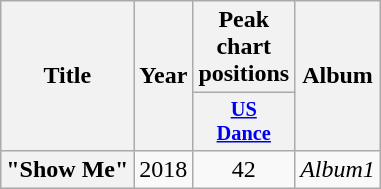<table class="wikitable plainrowheaders" border="1" style="text-align:center;">
<tr>
<th scope="col" rowspan="2">Title</th>
<th scope="col" rowspan="2">Year</th>
<th scope="col" colspan="1">Peak chart positions</th>
<th scope="col" rowspan="2">Album</th>
</tr>
<tr>
<th scope="col" style="width:3em;font-size:85%;"><a href='#'>US<br>Dance</a><br></th>
</tr>
<tr>
<th scope="row">"Show Me"</th>
<td>2018</td>
<td>42</td>
<td><em>Album1</em></td>
</tr>
</table>
